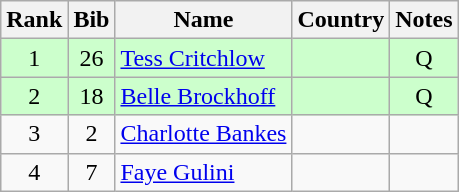<table class="wikitable" style="text-align:center;">
<tr>
<th>Rank</th>
<th>Bib</th>
<th>Name</th>
<th>Country</th>
<th>Notes</th>
</tr>
<tr bgcolor=ccffcc>
<td>1</td>
<td>26</td>
<td align=left><a href='#'>Tess Critchlow</a></td>
<td align=left></td>
<td>Q</td>
</tr>
<tr bgcolor=ccffcc>
<td>2</td>
<td>18</td>
<td align=left><a href='#'>Belle Brockhoff</a></td>
<td align=left></td>
<td>Q</td>
</tr>
<tr>
<td>3</td>
<td>2</td>
<td align=left><a href='#'>Charlotte Bankes</a></td>
<td align=left></td>
<td></td>
</tr>
<tr>
<td>4</td>
<td>7</td>
<td align=left><a href='#'>Faye Gulini</a></td>
<td align=left></td>
<td></td>
</tr>
</table>
